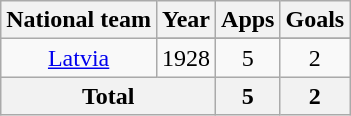<table class=wikitable style=text-align:center>
<tr>
<th>National team</th>
<th>Year</th>
<th>Apps</th>
<th>Goals</th>
</tr>
<tr>
<td rowspan=2><a href='#'>Latvia</a></td>
</tr>
<tr>
<td>1928</td>
<td>5</td>
<td>2</td>
</tr>
<tr>
<th colspan=2>Total</th>
<th>5</th>
<th>2</th>
</tr>
</table>
